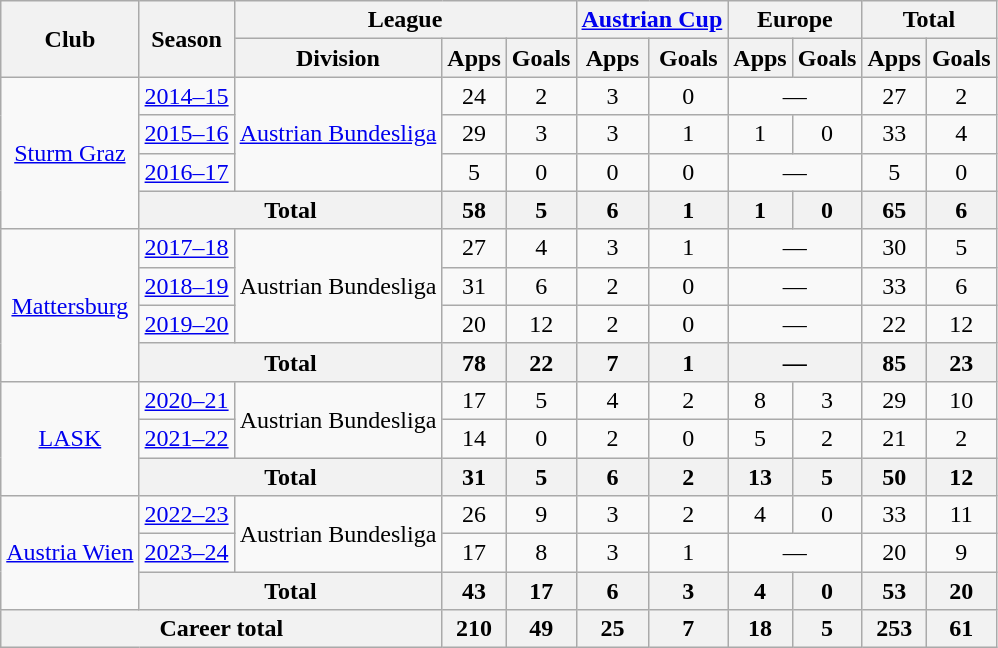<table class="wikitable" style="text-align: center">
<tr>
<th rowspan="2">Club</th>
<th rowspan="2">Season</th>
<th colspan="3">League</th>
<th colspan="2"><a href='#'>Austrian Cup</a></th>
<th colspan="2">Europe</th>
<th colspan="2">Total</th>
</tr>
<tr>
<th>Division</th>
<th>Apps</th>
<th>Goals</th>
<th>Apps</th>
<th>Goals</th>
<th>Apps</th>
<th>Goals</th>
<th>Apps</th>
<th>Goals</th>
</tr>
<tr>
<td rowspan="4"><a href='#'>Sturm Graz</a></td>
<td><a href='#'>2014–15</a></td>
<td rowspan="3"><a href='#'>Austrian Bundesliga</a></td>
<td>24</td>
<td>2</td>
<td>3</td>
<td>0</td>
<td colspan="2">—</td>
<td>27</td>
<td>2</td>
</tr>
<tr>
<td><a href='#'>2015–16</a></td>
<td>29</td>
<td>3</td>
<td>3</td>
<td>1</td>
<td>1</td>
<td>0</td>
<td>33</td>
<td>4</td>
</tr>
<tr>
<td><a href='#'>2016–17</a></td>
<td>5</td>
<td>0</td>
<td>0</td>
<td>0</td>
<td colspan="2">—</td>
<td>5</td>
<td>0</td>
</tr>
<tr>
<th colspan="2">Total</th>
<th>58</th>
<th>5</th>
<th>6</th>
<th>1</th>
<th>1</th>
<th>0</th>
<th>65</th>
<th>6</th>
</tr>
<tr>
<td rowspan="4"><a href='#'>Mattersburg</a></td>
<td><a href='#'>2017–18</a></td>
<td rowspan="3">Austrian Bundesliga</td>
<td>27</td>
<td>4</td>
<td>3</td>
<td>1</td>
<td colspan="2">—</td>
<td>30</td>
<td>5</td>
</tr>
<tr>
<td><a href='#'>2018–19</a></td>
<td>31</td>
<td>6</td>
<td>2</td>
<td>0</td>
<td colspan="2">—</td>
<td>33</td>
<td>6</td>
</tr>
<tr>
<td><a href='#'>2019–20</a></td>
<td>20</td>
<td>12</td>
<td>2</td>
<td>0</td>
<td colspan="2">—</td>
<td>22</td>
<td>12</td>
</tr>
<tr>
<th colspan="2">Total</th>
<th>78</th>
<th>22</th>
<th>7</th>
<th>1</th>
<th colspan="2">—</th>
<th>85</th>
<th>23</th>
</tr>
<tr>
<td rowspan="3"><a href='#'>LASK</a></td>
<td><a href='#'>2020–21</a></td>
<td rowspan="2">Austrian Bundesliga</td>
<td>17</td>
<td>5</td>
<td>4</td>
<td>2</td>
<td>8</td>
<td>3</td>
<td>29</td>
<td>10</td>
</tr>
<tr>
<td><a href='#'>2021–22</a></td>
<td>14</td>
<td>0</td>
<td>2</td>
<td>0</td>
<td>5</td>
<td>2</td>
<td>21</td>
<td>2</td>
</tr>
<tr>
<th colspan="2">Total</th>
<th>31</th>
<th>5</th>
<th>6</th>
<th>2</th>
<th>13</th>
<th>5</th>
<th>50</th>
<th>12</th>
</tr>
<tr>
<td rowspan="3"><a href='#'>Austria Wien</a></td>
<td><a href='#'>2022–23</a></td>
<td rowspan="2">Austrian Bundesliga</td>
<td>26</td>
<td>9</td>
<td>3</td>
<td>2</td>
<td>4</td>
<td>0</td>
<td>33</td>
<td>11</td>
</tr>
<tr>
<td><a href='#'>2023–24</a></td>
<td>17</td>
<td>8</td>
<td>3</td>
<td>1</td>
<td colspan="2">—</td>
<td>20</td>
<td>9</td>
</tr>
<tr>
<th colspan="2">Total</th>
<th>43</th>
<th>17</th>
<th>6</th>
<th>3</th>
<th>4</th>
<th>0</th>
<th>53</th>
<th>20</th>
</tr>
<tr>
<th colspan="3">Career total</th>
<th>210</th>
<th>49</th>
<th>25</th>
<th>7</th>
<th>18</th>
<th>5</th>
<th>253</th>
<th>61</th>
</tr>
</table>
